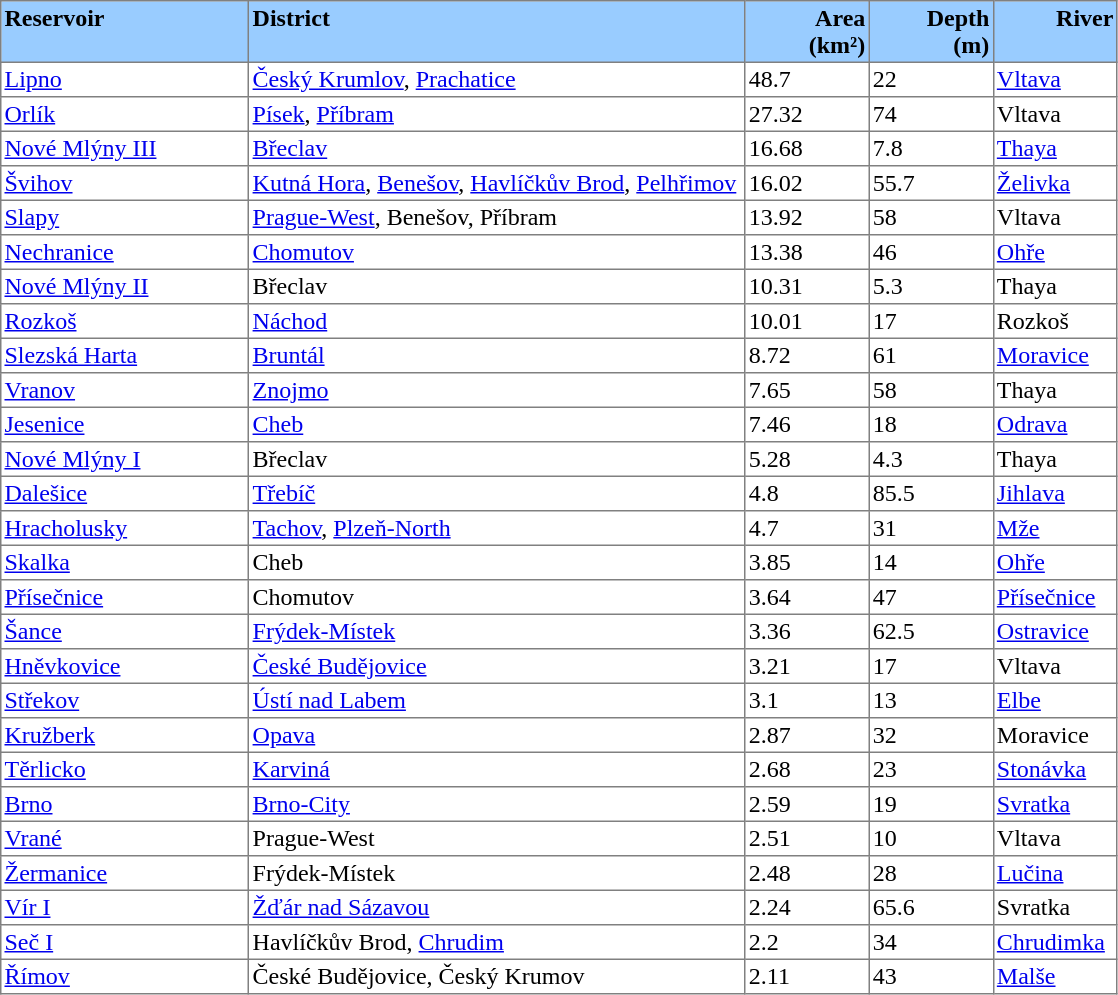<table border="1" cellpadding="2" cellspacing="0" style="border-collapse:collapse;" class="sortable">
<tr valign=top align=right>
<th bgcolor="#99CCFF" width="22%" align=left>Reservoir</th>
<th bgcolor="#99CCFF" width="44%" align=left>District</th>
<th bgcolor="#99CCFF" width="11%">Area<br>(km²)</th>
<th bgcolor="#99CCFF" width="11%">Depth<br>(m)</th>
<th bgcolor="#99CCFF" width="11%">River</th>
</tr>
<tr>
<td><a href='#'>Lipno</a></td>
<td><a href='#'>Český Krumlov</a>, <a href='#'>Prachatice</a></td>
<td>48.7</td>
<td>22</td>
<td><a href='#'>Vltava</a></td>
</tr>
<tr>
<td><a href='#'>Orlík</a></td>
<td><a href='#'>Písek</a>, <a href='#'>Příbram</a></td>
<td>27.32</td>
<td>74</td>
<td>Vltava</td>
</tr>
<tr>
<td><a href='#'>Nové Mlýny III</a></td>
<td><a href='#'>Břeclav</a></td>
<td>16.68</td>
<td>7.8</td>
<td><a href='#'>Thaya</a></td>
</tr>
<tr>
<td><a href='#'>Švihov</a></td>
<td><a href='#'>Kutná Hora</a>, <a href='#'>Benešov</a>, <a href='#'>Havlíčkův Brod</a>, <a href='#'>Pelhřimov</a></td>
<td>16.02</td>
<td>55.7</td>
<td><a href='#'>Želivka</a></td>
</tr>
<tr>
<td><a href='#'>Slapy</a></td>
<td><a href='#'>Prague-West</a>, Benešov, Příbram</td>
<td>13.92</td>
<td>58</td>
<td>Vltava</td>
</tr>
<tr>
<td><a href='#'>Nechranice</a></td>
<td><a href='#'>Chomutov</a></td>
<td>13.38</td>
<td>46</td>
<td><a href='#'>Ohře</a></td>
</tr>
<tr>
<td><a href='#'>Nové Mlýny II</a></td>
<td>Břeclav</td>
<td>10.31</td>
<td>5.3</td>
<td>Thaya</td>
</tr>
<tr>
<td><a href='#'>Rozkoš</a></td>
<td><a href='#'>Náchod</a></td>
<td>10.01</td>
<td>17</td>
<td>Rozkoš</td>
</tr>
<tr>
<td><a href='#'>Slezská Harta</a></td>
<td><a href='#'>Bruntál</a></td>
<td>8.72</td>
<td>61</td>
<td><a href='#'>Moravice</a></td>
</tr>
<tr>
<td><a href='#'>Vranov</a></td>
<td><a href='#'>Znojmo</a></td>
<td>7.65</td>
<td>58</td>
<td>Thaya</td>
</tr>
<tr>
<td><a href='#'>Jesenice</a></td>
<td><a href='#'>Cheb</a></td>
<td>7.46</td>
<td>18</td>
<td><a href='#'>Odrava</a></td>
</tr>
<tr>
<td><a href='#'>Nové Mlýny I</a></td>
<td>Břeclav</td>
<td>5.28</td>
<td>4.3</td>
<td>Thaya</td>
</tr>
<tr>
<td><a href='#'>Dalešice</a></td>
<td><a href='#'>Třebíč</a></td>
<td>4.8</td>
<td>85.5</td>
<td><a href='#'>Jihlava</a></td>
</tr>
<tr>
<td><a href='#'>Hracholusky</a></td>
<td><a href='#'>Tachov</a>, <a href='#'>Plzeň-North</a></td>
<td>4.7</td>
<td>31</td>
<td><a href='#'>Mže</a></td>
</tr>
<tr>
<td><a href='#'>Skalka</a></td>
<td>Cheb</td>
<td>3.85</td>
<td>14</td>
<td><a href='#'>Ohře</a></td>
</tr>
<tr>
<td><a href='#'>Přísečnice</a></td>
<td>Chomutov</td>
<td>3.64</td>
<td>47</td>
<td><a href='#'>Přísečnice</a></td>
</tr>
<tr>
<td><a href='#'>Šance</a></td>
<td><a href='#'>Frýdek-Místek</a></td>
<td>3.36</td>
<td>62.5</td>
<td><a href='#'>Ostravice</a></td>
</tr>
<tr>
<td><a href='#'>Hněvkovice</a></td>
<td><a href='#'>České Budějovice</a></td>
<td>3.21</td>
<td>17</td>
<td>Vltava</td>
</tr>
<tr>
<td><a href='#'>Střekov</a></td>
<td><a href='#'>Ústí nad Labem</a></td>
<td>3.1</td>
<td>13</td>
<td><a href='#'>Elbe</a></td>
</tr>
<tr>
<td><a href='#'>Kružberk</a></td>
<td><a href='#'>Opava</a></td>
<td>2.87</td>
<td>32</td>
<td>Moravice</td>
</tr>
<tr>
<td><a href='#'>Těrlicko</a></td>
<td><a href='#'>Karviná</a></td>
<td>2.68</td>
<td>23</td>
<td><a href='#'>Stonávka</a></td>
</tr>
<tr>
<td><a href='#'>Brno</a></td>
<td><a href='#'>Brno-City</a></td>
<td>2.59</td>
<td>19</td>
<td><a href='#'>Svratka</a></td>
</tr>
<tr>
<td><a href='#'>Vrané</a></td>
<td>Prague-West</td>
<td>2.51</td>
<td>10</td>
<td>Vltava</td>
</tr>
<tr>
<td><a href='#'>Žermanice</a></td>
<td>Frýdek-Místek</td>
<td>2.48</td>
<td>28</td>
<td><a href='#'>Lučina</a></td>
</tr>
<tr>
<td><a href='#'>Vír I</a></td>
<td><a href='#'>Žďár nad Sázavou</a></td>
<td>2.24</td>
<td>65.6</td>
<td>Svratka</td>
</tr>
<tr>
<td><a href='#'>Seč I</a></td>
<td>Havlíčkův Brod, <a href='#'>Chrudim</a></td>
<td>2.2</td>
<td>34</td>
<td><a href='#'>Chrudimka</a></td>
</tr>
<tr>
<td><a href='#'>Římov</a></td>
<td>České Budějovice, Český Krumov</td>
<td>2.11</td>
<td>43</td>
<td><a href='#'>Malše</a></td>
</tr>
</table>
